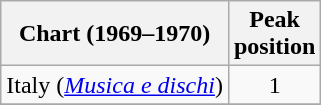<table class="wikitable sortable">
<tr>
<th>Chart (1969–1970)</th>
<th>Peak<br>position</th>
</tr>
<tr>
<td>Italy (<em><a href='#'>Musica e dischi</a></em>)</td>
<td align="center">1</td>
</tr>
<tr>
</tr>
</table>
